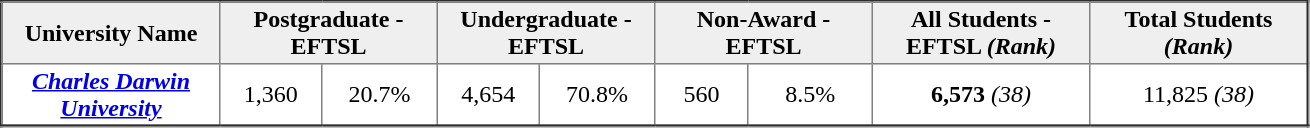<table border="2" cellspacing="1" cellpadding="2" style="border-collapse: collapse;">
<tr>
<th colspan=1 style="background:#efefef;" align=center width=140>University Name</th>
<th colspan=2 style="background:#efefef;" align=center width=140>Postgraduate - EFTSL</th>
<th colspan=2 style="background:#efefef;" align=center width=140>Undergraduate - EFTSL</th>
<th colspan=2 style="background:#efefef;" align=center width=140>Non-Award - EFTSL</th>
<th colspan=1 style="background:#efefef;" align=center width=140>All Students - EFTSL <em>(Rank)</em></th>
<th colspan=1 style="background:#efefef;" align=center width=140>Total Students <em>(Rank)</em></th>
</tr>
<tr>
<td align=center><strong><em><a href='#'>Charles Darwin University</a></em></strong></td>
<td align=center>1,360</td>
<td align=center>20.7%</td>
<td align=center>4,654</td>
<td align=center>70.8%</td>
<td align=center>560</td>
<td align=center>8.5%</td>
<td align=center><strong>6,573</strong> <em>(38)</em></td>
<td align=center>11,825 <em>(38)</em></td>
</tr>
<tr>
</tr>
</table>
